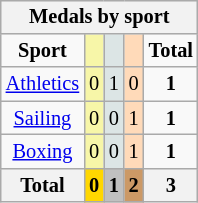<table class="wikitable" style="font-size:85%; float:right;">
<tr style="background:#efefef;">
<th colspan=7><strong>Medals by sport</strong></th>
</tr>
<tr align=center>
<td><strong>Sport</strong></td>
<td bgcolor=#f7f6a8></td>
<td bgcolor=#dce5e5></td>
<td bgcolor=#ffdab9></td>
<td><strong>Total</strong></td>
</tr>
<tr align=center>
<td><a href='#'>Athletics</a></td>
<td style="background:#F7F6A8;">0</td>
<td style="background:#DCE5E5;">1</td>
<td style="background:#FFDAB9;">0</td>
<td><strong>1</strong></td>
</tr>
<tr align=center>
<td><a href='#'>Sailing</a></td>
<td style="background:#F7F6A8;">0</td>
<td style="background:#DCE5E5;">0</td>
<td style="background:#FFDAB9;">1</td>
<td><strong>1</strong></td>
</tr>
<tr align=center>
<td><a href='#'>Boxing</a></td>
<td style="background:#F7F6A8;">0</td>
<td style="background:#DCE5E5;">0</td>
<td style="background:#FFDAB9;">1</td>
<td><strong>1</strong></td>
</tr>
<tr align=center>
<th><strong>Total</strong></th>
<th style="background:gold;"><strong>0</strong></th>
<th style="background:silver;"><strong>1</strong></th>
<th style="background:#c96;"><strong>2</strong></th>
<th><strong>3</strong></th>
</tr>
</table>
